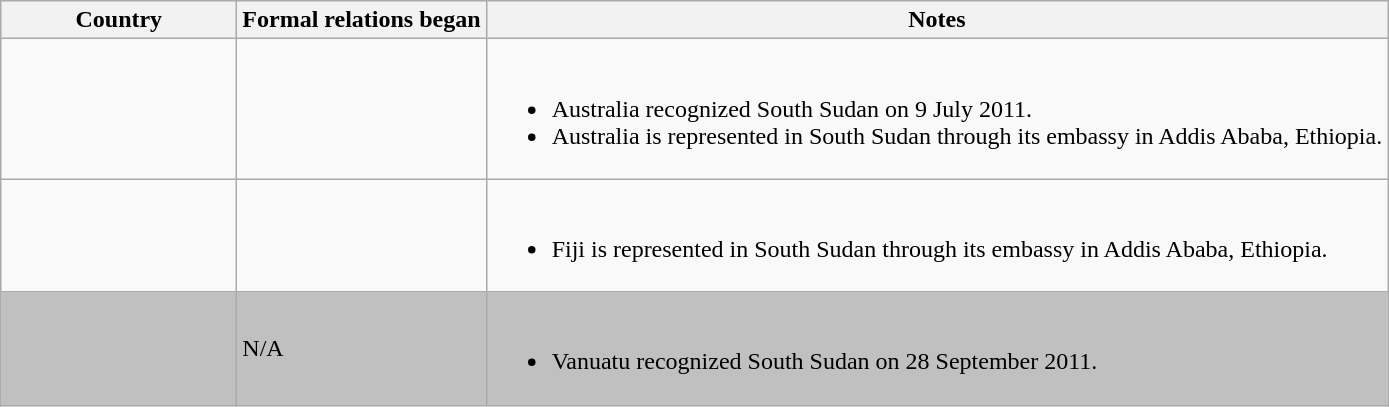<table class="wikitable sortable">
<tr>
<th width=150>Country</th>
<th>Formal relations began</th>
<th class=unsortable>Notes</th>
</tr>
<tr>
<td></td>
<td></td>
<td><br><ul><li>Australia recognized South Sudan on 9 July 2011.</li><li>Australia is represented in South Sudan through its embassy in Addis Ababa, Ethiopia.</li></ul></td>
</tr>
<tr>
<td></td>
<td></td>
<td><br><ul><li>Fiji is represented in South Sudan through its embassy in Addis Ababa, Ethiopia.</li></ul></td>
</tr>
<tr>
<td < style="background: silver;"></td>
<td < style="background: silver;">N/A</td>
<td < style="background: silver;"><br><ul><li>Vanuatu recognized South Sudan on 28 September 2011.</li></ul></td>
</tr>
</table>
